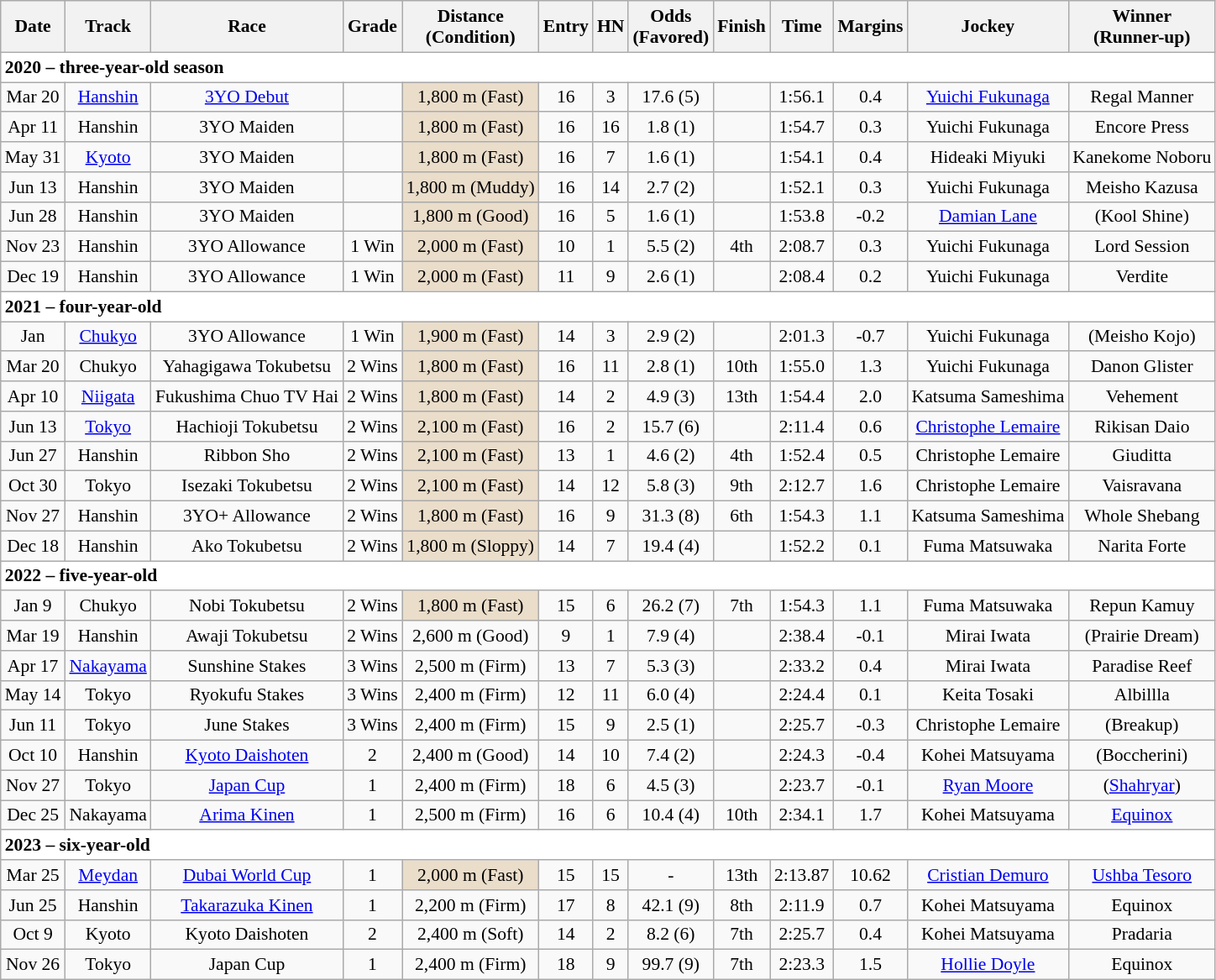<table class="wikitable" style="border-collapse: collapse; font-size: 90%; text-align: center; white-space: nowrap">
<tr>
<th>Date</th>
<th>Track</th>
<th>Race</th>
<th>Grade</th>
<th>Distance<br>(Condition)</th>
<th>Entry</th>
<th>HN</th>
<th>Odds<br>(Favored)</th>
<th>Finish</th>
<th>Time</th>
<th>Margins</th>
<th>Jockey</th>
<th>Winner<br>(Runner-up)</th>
</tr>
<tr style="background-color:white">
<td colspan="13" align="left"><strong>2020 – three-year-old season</strong></td>
</tr>
<tr>
<td>Mar 20</td>
<td><a href='#'>Hanshin</a></td>
<td><a href='#'>3YO Debut</a></td>
<td></td>
<td style="background-color:#EADDCA">1,800 m (Fast)</td>
<td>16</td>
<td>3</td>
<td>17.6 (5)</td>
<td></td>
<td>1:56.1</td>
<td>0.4</td>
<td><a href='#'>Yuichi Fukunaga</a></td>
<td>Regal Manner</td>
</tr>
<tr>
<td>Apr 11</td>
<td>Hanshin</td>
<td>3YO Maiden</td>
<td></td>
<td style="background-color:#EADDCA">1,800 m (Fast)</td>
<td>16</td>
<td>16</td>
<td>1.8 (1)</td>
<td></td>
<td>1:54.7</td>
<td>0.3</td>
<td>Yuichi Fukunaga</td>
<td>Encore Press</td>
</tr>
<tr>
<td>May 31</td>
<td><a href='#'>Kyoto</a></td>
<td>3YO Maiden</td>
<td></td>
<td style="background-color:#EADDCA">1,800 m (Fast)</td>
<td>16</td>
<td>7</td>
<td>1.6 (1)</td>
<td></td>
<td>1:54.1</td>
<td>0.4</td>
<td>Hideaki Miyuki</td>
<td>Kanekome Noboru</td>
</tr>
<tr>
<td>Jun 13</td>
<td>Hanshin</td>
<td>3YO Maiden</td>
<td></td>
<td style="background-color:#EADDCA">1,800 m (Muddy)</td>
<td>16</td>
<td>14</td>
<td>2.7 (2)</td>
<td></td>
<td>1:52.1</td>
<td>0.3</td>
<td>Yuichi Fukunaga</td>
<td>Meisho Kazusa</td>
</tr>
<tr>
<td>Jun 28</td>
<td>Hanshin</td>
<td>3YO Maiden</td>
<td></td>
<td style="background-color:#EADDCA">1,800 m (Good)</td>
<td>16</td>
<td>5</td>
<td>1.6 (1)</td>
<td></td>
<td>1:53.8</td>
<td>-0.2</td>
<td><a href='#'>Damian Lane</a></td>
<td>(Kool Shine)</td>
</tr>
<tr>
<td>Nov 23</td>
<td>Hanshin</td>
<td>3YO Allowance</td>
<td>1 Win</td>
<td style="background-color:#EADDCA">2,000 m (Fast)</td>
<td>10</td>
<td>1</td>
<td>5.5 (2)</td>
<td>4th</td>
<td>2:08.7</td>
<td>0.3</td>
<td>Yuichi Fukunaga</td>
<td>Lord Session</td>
</tr>
<tr>
<td>Dec 19</td>
<td>Hanshin</td>
<td>3YO Allowance</td>
<td>1 Win</td>
<td style="background-color:#EADDCA">2,000 m (Fast)</td>
<td>11</td>
<td>9</td>
<td>2.6 (1)</td>
<td></td>
<td>2:08.4</td>
<td>0.2</td>
<td>Yuichi Fukunaga</td>
<td>Verdite</td>
</tr>
<tr style="background-color:white">
<td colspan="13" align="left"><strong>2021 – four-year-old</strong></td>
</tr>
<tr>
<td>Jan</td>
<td><a href='#'>Chukyo</a></td>
<td>3YO Allowance</td>
<td>1 Win</td>
<td style="background-color:#EADDCA">1,900 m (Fast)</td>
<td>14</td>
<td>3</td>
<td>2.9 (2)</td>
<td></td>
<td>2:01.3</td>
<td>-0.7</td>
<td>Yuichi Fukunaga</td>
<td>(Meisho Kojo)</td>
</tr>
<tr>
<td>Mar 20</td>
<td>Chukyo</td>
<td>Yahagigawa Tokubetsu</td>
<td>2 Wins</td>
<td style="background-color:#EADDCA">1,800 m (Fast)</td>
<td>16</td>
<td>11</td>
<td>2.8 (1)</td>
<td>10th</td>
<td>1:55.0</td>
<td>1.3</td>
<td>Yuichi Fukunaga</td>
<td>Danon Glister</td>
</tr>
<tr>
<td>Apr 10</td>
<td><a href='#'>Niigata</a></td>
<td>Fukushima Chuo TV Hai</td>
<td>2 Wins</td>
<td style="background-color:#EADDCA">1,800 m (Fast)</td>
<td>14</td>
<td>2</td>
<td>4.9 (3)</td>
<td>13th</td>
<td>1:54.4</td>
<td>2.0</td>
<td>Katsuma Sameshima</td>
<td>Vehement</td>
</tr>
<tr>
<td>Jun 13</td>
<td><a href='#'>Tokyo</a></td>
<td>Hachioji Tokubetsu</td>
<td>2 Wins</td>
<td style="background-color:#EADDCA">2,100 m (Fast)</td>
<td>16</td>
<td>2</td>
<td>15.7 (6)</td>
<td></td>
<td>2:11.4</td>
<td>0.6</td>
<td><a href='#'>Christophe Lemaire</a></td>
<td>Rikisan Daio</td>
</tr>
<tr>
<td>Jun 27</td>
<td>Hanshin</td>
<td>Ribbon Sho</td>
<td>2 Wins</td>
<td style="background-color:#EADDCA">2,100 m (Fast)</td>
<td>13</td>
<td>1</td>
<td>4.6 (2)</td>
<td>4th</td>
<td>1:52.4</td>
<td>0.5</td>
<td>Christophe Lemaire</td>
<td>Giuditta</td>
</tr>
<tr>
<td>Oct 30</td>
<td>Tokyo</td>
<td>Isezaki Tokubetsu</td>
<td>2 Wins</td>
<td style="background-color:#EADDCA">2,100 m (Fast)</td>
<td>14</td>
<td>12</td>
<td>5.8 (3)</td>
<td>9th</td>
<td>2:12.7</td>
<td>1.6</td>
<td>Christophe Lemaire</td>
<td>Vaisravana</td>
</tr>
<tr>
<td>Nov 27</td>
<td>Hanshin</td>
<td>3YO+ Allowance</td>
<td>2 Wins</td>
<td style="background-color:#EADDCA">1,800 m (Fast)</td>
<td>16</td>
<td>9</td>
<td>31.3 (8)</td>
<td>6th</td>
<td>1:54.3</td>
<td>1.1</td>
<td>Katsuma Sameshima</td>
<td>Whole Shebang</td>
</tr>
<tr>
<td>Dec 18</td>
<td>Hanshin</td>
<td>Ako Tokubetsu</td>
<td>2 Wins</td>
<td style="background-color:#EADDCA">1,800 m (Sloppy)</td>
<td>14</td>
<td>7</td>
<td>19.4 (4)</td>
<td></td>
<td>1:52.2</td>
<td>0.1</td>
<td>Fuma Matsuwaka</td>
<td>Narita Forte</td>
</tr>
<tr style="background-color:white">
<td colspan="13" align="left"><strong>2022 – five-year-old</strong></td>
</tr>
<tr>
<td>Jan 9</td>
<td>Chukyo</td>
<td>Nobi Tokubetsu</td>
<td>2 Wins</td>
<td style="background-color:#EADDCA">1,800 m (Fast)</td>
<td>15</td>
<td>6</td>
<td>26.2 (7)</td>
<td>7th</td>
<td>1:54.3</td>
<td>1.1</td>
<td>Fuma Matsuwaka</td>
<td>Repun Kamuy</td>
</tr>
<tr>
<td>Mar 19</td>
<td>Hanshin</td>
<td>Awaji Tokubetsu</td>
<td>2 Wins</td>
<td>2,600 m (Good)</td>
<td>9</td>
<td>1</td>
<td>7.9 (4)</td>
<td></td>
<td>2:38.4</td>
<td>-0.1</td>
<td>Mirai Iwata</td>
<td>(Prairie Dream)</td>
</tr>
<tr>
<td>Apr 17</td>
<td><a href='#'>Nakayama</a></td>
<td>Sunshine Stakes</td>
<td>3 Wins</td>
<td>2,500 m (Firm)</td>
<td>13</td>
<td>7</td>
<td>5.3 (3)</td>
<td></td>
<td>2:33.2</td>
<td>0.4</td>
<td>Mirai Iwata</td>
<td>Paradise Reef</td>
</tr>
<tr>
<td>May 14</td>
<td>Tokyo</td>
<td>Ryokufu Stakes</td>
<td>3 Wins</td>
<td>2,400 m (Firm)</td>
<td>12</td>
<td>11</td>
<td>6.0 (4)</td>
<td></td>
<td>2:24.4</td>
<td>0.1</td>
<td>Keita Tosaki</td>
<td>Albillla</td>
</tr>
<tr>
<td>Jun 11</td>
<td>Tokyo</td>
<td>June Stakes</td>
<td>3 Wins</td>
<td>2,400 m (Firm)</td>
<td>15</td>
<td>9</td>
<td>2.5 (1)</td>
<td></td>
<td>2:25.7</td>
<td>-0.3</td>
<td>Christophe Lemaire</td>
<td>(Breakup)</td>
</tr>
<tr>
<td>Oct 10</td>
<td>Hanshin</td>
<td><a href='#'>Kyoto Daishoten</a></td>
<td>2</td>
<td>2,400 m (Good)</td>
<td>14</td>
<td>10</td>
<td>7.4 (2)</td>
<td></td>
<td>2:24.3</td>
<td>-0.4</td>
<td>Kohei Matsuyama</td>
<td>(Boccherini)</td>
</tr>
<tr>
<td>Nov 27</td>
<td>Tokyo</td>
<td><a href='#'>Japan Cup</a></td>
<td>1</td>
<td>2,400 m (Firm)</td>
<td>18</td>
<td>6</td>
<td>4.5 (3)</td>
<td></td>
<td>2:23.7</td>
<td>-0.1</td>
<td><a href='#'>Ryan Moore</a></td>
<td>(<a href='#'>Shahryar</a>)</td>
</tr>
<tr>
<td>Dec 25</td>
<td>Nakayama</td>
<td><a href='#'>Arima Kinen</a></td>
<td>1</td>
<td>2,500 m (Firm)</td>
<td>16</td>
<td>6</td>
<td>10.4 (4)</td>
<td>10th</td>
<td>2:34.1</td>
<td>1.7</td>
<td>Kohei Matsuyama</td>
<td><a href='#'>Equinox</a></td>
</tr>
<tr style="background-color:white">
<td colspan="13" align="left"><strong>2023 – six-year-old</strong></td>
</tr>
<tr>
<td>Mar 25</td>
<td><a href='#'>Meydan</a></td>
<td><a href='#'>Dubai World Cup</a></td>
<td>1</td>
<td style="background-color:#EADDCA">2,000 m (Fast)</td>
<td>15</td>
<td>15</td>
<td>-</td>
<td>13th</td>
<td>2:13.87</td>
<td>10.62</td>
<td><a href='#'>Cristian Demuro</a></td>
<td><a href='#'>Ushba Tesoro</a></td>
</tr>
<tr>
<td>Jun 25</td>
<td>Hanshin</td>
<td><a href='#'>Takarazuka Kinen</a></td>
<td>1</td>
<td>2,200 m (Firm)</td>
<td>17</td>
<td>8</td>
<td>42.1 (9)</td>
<td>8th</td>
<td>2:11.9</td>
<td>0.7</td>
<td>Kohei Matsuyama</td>
<td>Equinox</td>
</tr>
<tr>
<td>Oct 9</td>
<td>Kyoto</td>
<td>Kyoto Daishoten</td>
<td>2</td>
<td>2,400 m (Soft)</td>
<td>14</td>
<td>2</td>
<td>8.2 (6)</td>
<td>7th</td>
<td>2:25.7</td>
<td>0.4</td>
<td>Kohei Matsuyama</td>
<td>Pradaria</td>
</tr>
<tr>
<td>Nov 26</td>
<td>Tokyo</td>
<td>Japan Cup</td>
<td>1</td>
<td>2,400 m (Firm)</td>
<td>18</td>
<td>9</td>
<td>99.7 (9)</td>
<td>7th</td>
<td>2:23.3</td>
<td>1.5</td>
<td><a href='#'>Hollie Doyle</a></td>
<td>Equinox</td>
</tr>
</table>
